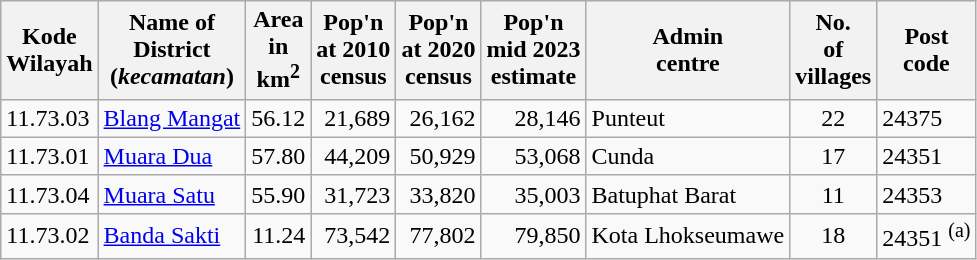<table class="wikitable">
<tr>
<th>Kode <br>Wilayah</th>
<th>Name of <br>District<br>(<em>kecamatan</em>)</th>
<th>Area <br>in<br>km<sup>2</sup></th>
<th>Pop'n <br>at 2010<br> census</th>
<th>Pop'n <br>at 2020<br> census</th>
<th>Pop'n <br>mid 2023<br> estimate</th>
<th>Admin<br> centre</th>
<th>No.<br> of <br>villages</th>
<th>Post<br>code</th>
</tr>
<tr>
<td>11.73.03</td>
<td><a href='#'>Blang Mangat</a></td>
<td align="right">56.12</td>
<td align="right">21,689</td>
<td align="right">26,162</td>
<td align="right">28,146</td>
<td>Punteut</td>
<td align="center">22</td>
<td>24375</td>
</tr>
<tr>
<td>11.73.01</td>
<td><a href='#'>Muara Dua</a></td>
<td align="right">57.80</td>
<td align="right">44,209</td>
<td align="right">50,929</td>
<td align="right">53,068</td>
<td>Cunda</td>
<td align="center">17</td>
<td>24351</td>
</tr>
<tr>
<td>11.73.04</td>
<td><a href='#'>Muara Satu</a></td>
<td align="right">55.90</td>
<td align="right">31,723</td>
<td align="right">33,820</td>
<td align="right">35,003</td>
<td>Batuphat Barat</td>
<td align="center">11</td>
<td>24353</td>
</tr>
<tr>
<td>11.73.02</td>
<td><a href='#'>Banda Sakti</a></td>
<td align="right">11.24</td>
<td align="right">73,542</td>
<td align="right">77,802</td>
<td align="right">79,850</td>
<td>Kota Lhokseumawe</td>
<td align="center">18</td>
<td>24351 <sup>(a)</sup></td>
</tr>
</table>
